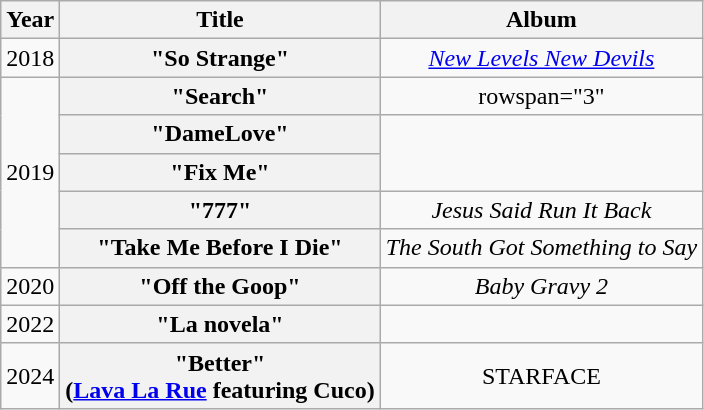<table class="wikitable plainrowheaders" style="text-align:center;">
<tr>
<th scope="col">Year</th>
<th scope="col">Title</th>
<th scope="col">Album</th>
</tr>
<tr>
<td>2018</td>
<th scope="row">"So Strange"<br></th>
<td><em><a href='#'>New Levels New Devils</a></em></td>
</tr>
<tr>
<td rowspan="5">2019</td>
<th scope="row">"Search"<br></th>
<td>rowspan="3" </td>
</tr>
<tr>
<th scope="row">"DameLove"<br></th>
</tr>
<tr>
<th scope="row">"Fix Me"<br></th>
</tr>
<tr>
<th scope="row">"777"<br></th>
<td><em>Jesus Said Run It Back</em></td>
</tr>
<tr>
<th scope="row">"Take Me Before I Die"<br></th>
<td><em>The South Got Something to Say</em></td>
</tr>
<tr>
<td>2020</td>
<th scope="row">"Off the Goop"<br></th>
<td><em>Baby Gravy 2</em></td>
</tr>
<tr>
<td>2022</td>
<th scope="row">"La novela"<br></th>
<td></td>
</tr>
<tr>
<td>2024</td>
<th>"Better"<br>(<a href='#'>Lava La Rue</a> featuring Cuco)</th>
<td>STARFACE</td>
</tr>
</table>
